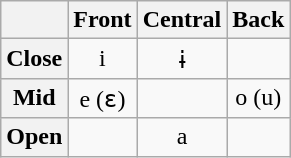<table class="wikitable" style="text-align:center">
<tr>
<th></th>
<th>Front</th>
<th>Central</th>
<th>Back</th>
</tr>
<tr>
<th>Close</th>
<td>i</td>
<td>ɨ</td>
<td></td>
</tr>
<tr>
<th>Mid</th>
<td>e (ɛ)</td>
<td></td>
<td>o (u)</td>
</tr>
<tr>
<th>Open</th>
<td></td>
<td>a</td>
<td></td>
</tr>
</table>
